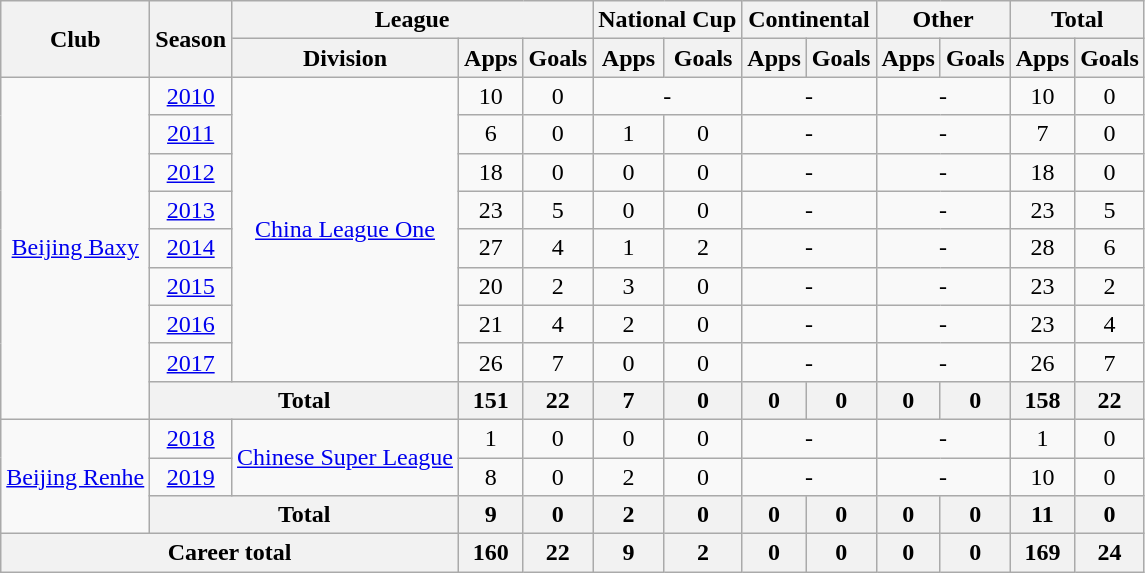<table class="wikitable" style="text-align: center">
<tr>
<th rowspan="2">Club</th>
<th rowspan="2">Season</th>
<th colspan="3">League</th>
<th colspan="2">National Cup</th>
<th colspan="2">Continental</th>
<th colspan="2">Other</th>
<th colspan="2">Total</th>
</tr>
<tr>
<th>Division</th>
<th>Apps</th>
<th>Goals</th>
<th>Apps</th>
<th>Goals</th>
<th>Apps</th>
<th>Goals</th>
<th>Apps</th>
<th>Goals</th>
<th>Apps</th>
<th>Goals</th>
</tr>
<tr>
<td rowspan=9><a href='#'>Beijing Baxy</a></td>
<td><a href='#'>2010</a></td>
<td rowspan=8><a href='#'>China League One</a></td>
<td>10</td>
<td>0</td>
<td colspan="2">-</td>
<td colspan="2">-</td>
<td colspan="2">-</td>
<td>10</td>
<td>0</td>
</tr>
<tr>
<td><a href='#'>2011</a></td>
<td>6</td>
<td>0</td>
<td>1</td>
<td>0</td>
<td colspan="2">-</td>
<td colspan="2">-</td>
<td>7</td>
<td>0</td>
</tr>
<tr>
<td><a href='#'>2012</a></td>
<td>18</td>
<td>0</td>
<td>0</td>
<td>0</td>
<td colspan="2">-</td>
<td colspan="2">-</td>
<td>18</td>
<td>0</td>
</tr>
<tr>
<td><a href='#'>2013</a></td>
<td>23</td>
<td>5</td>
<td>0</td>
<td>0</td>
<td colspan="2">-</td>
<td colspan="2">-</td>
<td>23</td>
<td>5</td>
</tr>
<tr>
<td><a href='#'>2014</a></td>
<td>27</td>
<td>4</td>
<td>1</td>
<td>2</td>
<td colspan="2">-</td>
<td colspan="2">-</td>
<td>28</td>
<td>6</td>
</tr>
<tr>
<td><a href='#'>2015</a></td>
<td>20</td>
<td>2</td>
<td>3</td>
<td>0</td>
<td colspan="2">-</td>
<td colspan="2">-</td>
<td>23</td>
<td>2</td>
</tr>
<tr>
<td><a href='#'>2016</a></td>
<td>21</td>
<td>4</td>
<td>2</td>
<td>0</td>
<td colspan="2">-</td>
<td colspan="2">-</td>
<td>23</td>
<td>4</td>
</tr>
<tr>
<td><a href='#'>2017</a></td>
<td>26</td>
<td>7</td>
<td>0</td>
<td>0</td>
<td colspan="2">-</td>
<td colspan="2">-</td>
<td>26</td>
<td>7</td>
</tr>
<tr>
<th colspan="2"><strong>Total</strong></th>
<th>151</th>
<th>22</th>
<th>7</th>
<th>0</th>
<th>0</th>
<th>0</th>
<th>0</th>
<th>0</th>
<th>158</th>
<th>22</th>
</tr>
<tr>
<td rowspan=3><a href='#'>Beijing Renhe</a></td>
<td><a href='#'>2018</a></td>
<td rowspan=2><a href='#'>Chinese Super League</a></td>
<td>1</td>
<td>0</td>
<td>0</td>
<td>0</td>
<td colspan="2">-</td>
<td colspan="2">-</td>
<td>1</td>
<td>0</td>
</tr>
<tr>
<td><a href='#'>2019</a></td>
<td>8</td>
<td>0</td>
<td>2</td>
<td>0</td>
<td colspan="2">-</td>
<td colspan="2">-</td>
<td>10</td>
<td>0</td>
</tr>
<tr>
<th colspan="2"><strong>Total</strong></th>
<th>9</th>
<th>0</th>
<th>2</th>
<th>0</th>
<th>0</th>
<th>0</th>
<th>0</th>
<th>0</th>
<th>11</th>
<th>0</th>
</tr>
<tr>
<th colspan=3>Career total</th>
<th>160</th>
<th>22</th>
<th>9</th>
<th>2</th>
<th>0</th>
<th>0</th>
<th>0</th>
<th>0</th>
<th>169</th>
<th>24</th>
</tr>
</table>
